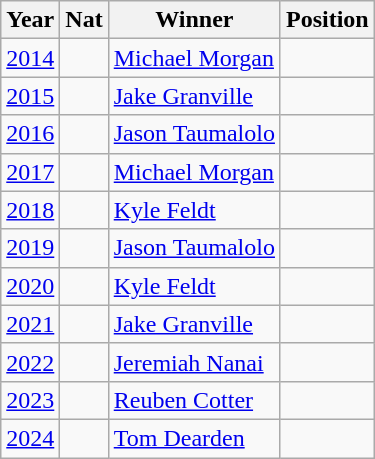<table class="wikitable">
<tr>
<th>Year</th>
<th>Nat</th>
<th>Winner</th>
<th>Position</th>
</tr>
<tr>
<td><a href='#'>2014</a></td>
<td></td>
<td><a href='#'>Michael Morgan</a></td>
<td></td>
</tr>
<tr>
<td><a href='#'>2015</a></td>
<td></td>
<td><a href='#'>Jake Granville</a></td>
<td></td>
</tr>
<tr>
<td><a href='#'>2016</a></td>
<td></td>
<td><a href='#'>Jason Taumalolo</a></td>
<td></td>
</tr>
<tr>
<td><a href='#'>2017</a></td>
<td></td>
<td><a href='#'>Michael Morgan</a></td>
<td></td>
</tr>
<tr>
<td><a href='#'>2018</a></td>
<td></td>
<td><a href='#'>Kyle Feldt</a></td>
<td></td>
</tr>
<tr>
<td><a href='#'>2019</a></td>
<td></td>
<td><a href='#'>Jason Taumalolo</a></td>
<td></td>
</tr>
<tr>
<td><a href='#'>2020</a></td>
<td></td>
<td><a href='#'>Kyle Feldt</a></td>
<td></td>
</tr>
<tr>
<td><a href='#'>2021</a></td>
<td></td>
<td><a href='#'>Jake Granville</a></td>
<td></td>
</tr>
<tr>
<td><a href='#'>2022</a></td>
<td></td>
<td><a href='#'>Jeremiah Nanai</a></td>
<td></td>
</tr>
<tr>
<td><a href='#'>2023</a></td>
<td></td>
<td><a href='#'>Reuben Cotter</a></td>
<td></td>
</tr>
<tr>
<td><a href='#'>2024</a></td>
<td></td>
<td><a href='#'>Tom Dearden</a></td>
<td></td>
</tr>
</table>
